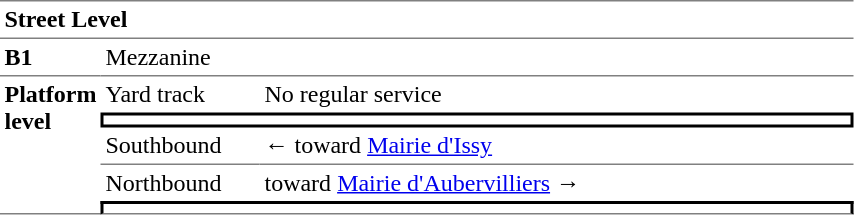<table cellspacing="0" cellpadding="3" border="0">
<tr>
<td colspan="3" data-darkreader-inline-border-top="" data-darkreader-inline-border-bottom="" style="border-bottom:solid 1px gray;border-top:solid 1px gray;" width="50" valign="top"><strong>Street Level</strong></td>
</tr>
<tr>
<td data-darkreader-inline-border-bottom="" style="border-bottom:solid 1px gray;" width="50" valign="top"><strong>B1</strong></td>
<td colspan="2" data-darkreader-inline-border-bottom="" style="border-bottom:solid 1px gray;" width="100" valign="top">Mezzanine</td>
</tr>
<tr>
<td rowspan="10" style="border-bottom:solid 1px gray;" width="50" valign="top"><strong>Platform level</strong></td>
<td>Yard track</td>
<td>No regular service</td>
</tr>
<tr>
<td colspan="2" style="border-top:solid 2px black;border-right:solid 2px black;border-left:solid 2px black;border-bottom:solid 2px black;text-align:center;"></td>
</tr>
<tr>
<td style="border-bottom:solid 1px gray;" width="100">Southbound</td>
<td style="border-bottom:solid 1px gray;" width="390">←   toward <a href='#'>Mairie d'Issy</a> </td>
</tr>
<tr>
<td>Northbound</td>
<td>   toward <a href='#'>Mairie d'Aubervilliers</a>  →</td>
</tr>
<tr>
<td colspan="2" style="border-top:solid 2px black;border-right:solid 2px black;border-left:solid 2px black;border-bottom:solid 1px gray;text-align:center;"></td>
</tr>
</table>
